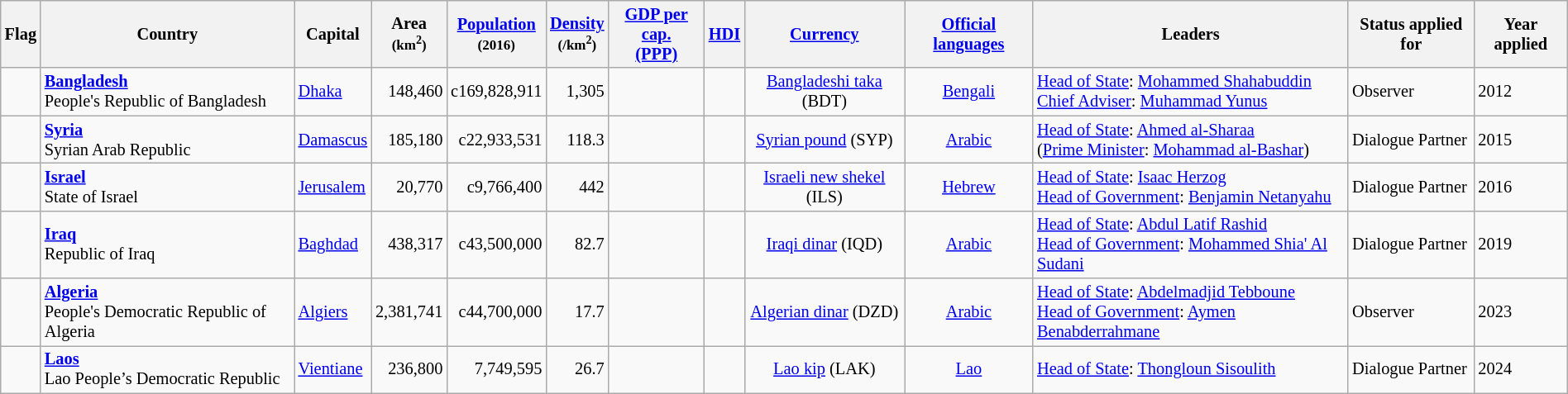<table class="wikitable sortable" width="100%" style="font-size:85%;">
<tr>
<th class="unsortable">Flag</th>
<th>Country<br></th>
<th>Capital<br></th>
<th>Area<br><small>(km<sup>2</sup>)</small><br></th>
<th><a href='#'>Population</a><br><small>(2016)</small><br></th>
<th><a href='#'>Density</a><br><small>(/km<sup>2</sup>)</small><br></th>
<th><a href='#'>GDP per cap.<br>(PPP)</a></th>
<th><a href='#'>HDI</a></th>
<th><a href='#'>Currency</a><br></th>
<th class="unsortable"><a href='#'>Official languages</a></th>
<th class="unsortable">Leaders</th>
<th>Status applied for</th>
<th>Year applied</th>
</tr>
<tr>
<td align="center"></td>
<td><strong><a href='#'>Bangladesh</a></strong><br>People's Republic of Bangladesh</td>
<td><a href='#'>Dhaka</a></td>
<td align="right">148,460</td>
<td align="right"><span>c</span>169,828,911</td>
<td align="right">1,305</td>
<td align="right"></td>
<td align="right"></td>
<td align="center"><a href='#'>Bangladeshi taka</a> (BDT)</td>
<td align="center"><a href='#'>Bengali</a></td>
<td><a href='#'>Head of State</a>: <a href='#'>Mohammed Shahabuddin</a><br><a href='#'>Chief Adviser</a>: <a href='#'>Muhammad Yunus</a></td>
<td>Observer</td>
<td>2012</td>
</tr>
<tr>
<td align="center"></td>
<td><strong><a href='#'>Syria</a></strong><br>Syrian Arab Republic</td>
<td><a href='#'>Damascus</a></td>
<td align="right">185,180</td>
<td align="right"><span>c</span>22,933,531</td>
<td align="right">118.3</td>
<td align="right"></td>
<td align="right"></td>
<td align="center"><a href='#'>Syrian pound</a> (SYP)</td>
<td align="center"><a href='#'>Arabic</a></td>
<td><a href='#'>Head of State</a>: <a href='#'>Ahmed al-Sharaa</a><br>(<a href='#'>Prime Minister</a>: <a href='#'>Mohammad al-Bashar</a>)</td>
<td>Dialogue Partner</td>
<td>2015</td>
</tr>
<tr>
<td align="center"></td>
<td><strong><a href='#'>Israel</a></strong><br>State of Israel</td>
<td><a href='#'>Jerusalem</a></td>
<td align="right">20,770</td>
<td align="right"><span>c</span>9,766,400</td>
<td align="right">442</td>
<td align="right"></td>
<td align="right"></td>
<td align="center"><a href='#'>Israeli new shekel</a> (ILS)</td>
<td align="center"><a href='#'>Hebrew</a></td>
<td><a href='#'>Head of State</a>: <a href='#'>Isaac Herzog</a><br><a href='#'>Head of Government</a>: <a href='#'>Benjamin Netanyahu</a></td>
<td>Dialogue Partner</td>
<td>2016</td>
</tr>
<tr>
<td align="center"></td>
<td><strong><a href='#'>Iraq</a></strong><br>Republic of Iraq</td>
<td><a href='#'>Baghdad</a></td>
<td align="right">438,317</td>
<td align="right"><span>c</span>43,500,000</td>
<td align="right">82.7</td>
<td align="right"></td>
<td align="right"></td>
<td align="center"><a href='#'>Iraqi dinar</a> (IQD)</td>
<td align="center"><a href='#'>Arabic</a></td>
<td><a href='#'>Head of State</a>: <a href='#'>Abdul Latif Rashid</a><br><a href='#'>Head of Government</a>: <a href='#'>Mohammed Shia' Al Sudani</a></td>
<td>Dialogue Partner</td>
<td>2019</td>
</tr>
<tr>
<td align="center"></td>
<td><strong><a href='#'>Algeria</a></strong><br>People's Democratic Republic of Algeria</td>
<td><a href='#'>Algiers</a></td>
<td align="right">2,381,741</td>
<td align="right"><span>c</span>44,700,000</td>
<td align="right">17.7</td>
<td align="right"></td>
<td align="right"></td>
<td align="center"><a href='#'>Algerian dinar</a> (DZD)</td>
<td align="center"><a href='#'>Arabic</a></td>
<td><a href='#'>Head of State</a>: <a href='#'>Abdelmadjid Tebboune</a><br><a href='#'>Head of Government</a>: <a href='#'>Aymen Benabderrahmane</a></td>
<td>Observer</td>
<td>2023</td>
</tr>
<tr>
<td align="center"></td>
<td><strong><a href='#'>Laos</a></strong><br>Lao People’s Democratic Republic</td>
<td><a href='#'>Vientiane</a></td>
<td align="right">236,800</td>
<td align="right">7,749,595</td>
<td align="right">26.7</td>
<td align="right"></td>
<td align="right"></td>
<td align="center"><a href='#'>Lao kip</a> (LAK)</td>
<td align="center"><a href='#'>Lao</a></td>
<td><a href='#'>Head of State</a>: <a href='#'>Thongloun Sisoulith</a></td>
<td>Dialogue Partner</td>
<td>2024</td>
</tr>
</table>
